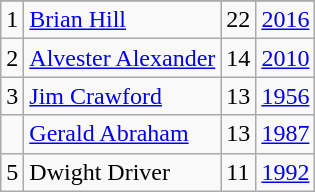<table class="wikitable">
<tr>
</tr>
<tr>
<td>1</td>
<td><a href='#'>Brian Hill</a></td>
<td>22</td>
<td><a href='#'>2016</a></td>
</tr>
<tr>
<td>2</td>
<td><a href='#'>Alvester Alexander</a></td>
<td>14</td>
<td><a href='#'>2010</a></td>
</tr>
<tr>
<td>3</td>
<td><a href='#'>Jim Crawford</a></td>
<td>13</td>
<td><a href='#'>1956</a></td>
</tr>
<tr>
<td></td>
<td><a href='#'>Gerald Abraham</a></td>
<td>13</td>
<td><a href='#'>1987</a></td>
</tr>
<tr>
<td>5</td>
<td>Dwight Driver</td>
<td>11</td>
<td><a href='#'>1992</a></td>
</tr>
</table>
